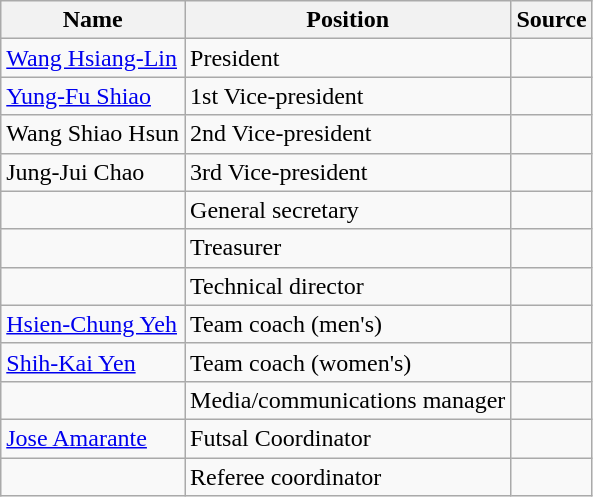<table class="wikitable">
<tr>
<th>Name</th>
<th>Position</th>
<th>Source</th>
</tr>
<tr>
<td> <a href='#'>Wang Hsiang-Lin</a></td>
<td>President</td>
<td></td>
</tr>
<tr>
<td> <a href='#'>Yung-Fu Shiao</a></td>
<td>1st Vice-president</td>
<td></td>
</tr>
<tr>
<td> Wang Shiao Hsun</td>
<td>2nd Vice-president</td>
<td></td>
</tr>
<tr>
<td> Jung-Jui Chao</td>
<td>3rd Vice-president</td>
<td></td>
</tr>
<tr>
<td> </td>
<td>General secretary</td>
<td></td>
</tr>
<tr>
<td></td>
<td>Treasurer</td>
<td></td>
</tr>
<tr>
<td></td>
<td>Technical director</td>
<td></td>
</tr>
<tr>
<td> <a href='#'>Hsien-Chung Yeh</a></td>
<td>Team coach (men's)</td>
<td></td>
</tr>
<tr>
<td> <a href='#'>Shih-Kai Yen</a></td>
<td>Team coach (women's)</td>
<td></td>
</tr>
<tr>
<td></td>
<td>Media/communications manager</td>
<td></td>
</tr>
<tr>
<td> <a href='#'>Jose Amarante</a></td>
<td>Futsal Coordinator</td>
<td></td>
</tr>
<tr>
<td></td>
<td>Referee coordinator</td>
<td></td>
</tr>
</table>
